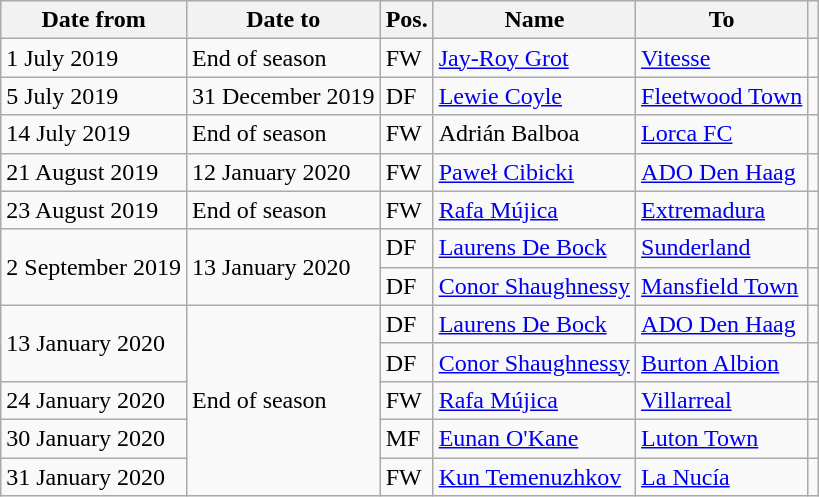<table class="wikitable">
<tr>
<th>Date from</th>
<th>Date to</th>
<th>Pos.</th>
<th>Name</th>
<th>To</th>
<th></th>
</tr>
<tr>
<td>1 July 2019</td>
<td>End of season</td>
<td>FW</td>
<td> <a href='#'>Jay-Roy Grot</a></td>
<td> <a href='#'>Vitesse</a></td>
<td></td>
</tr>
<tr>
<td>5 July 2019</td>
<td>31 December 2019</td>
<td>DF</td>
<td> <a href='#'>Lewie Coyle</a></td>
<td> <a href='#'>Fleetwood Town</a></td>
<td></td>
</tr>
<tr>
<td>14 July 2019</td>
<td>End of season</td>
<td>FW</td>
<td> Adrián Balboa</td>
<td> <a href='#'>Lorca FC</a></td>
<td></td>
</tr>
<tr>
<td>21 August 2019</td>
<td>12 January 2020</td>
<td>FW</td>
<td> <a href='#'>Paweł Cibicki</a></td>
<td> <a href='#'>ADO Den Haag</a></td>
<td></td>
</tr>
<tr>
<td>23 August 2019</td>
<td>End of season</td>
<td>FW</td>
<td> <a href='#'>Rafa Mújica</a></td>
<td> <a href='#'>Extremadura</a></td>
<td></td>
</tr>
<tr>
<td rowspan="2">2 September 2019</td>
<td rowspan="2">13 January 2020</td>
<td>DF</td>
<td> <a href='#'>Laurens De Bock</a></td>
<td> <a href='#'>Sunderland</a></td>
<td></td>
</tr>
<tr>
<td>DF</td>
<td> <a href='#'>Conor Shaughnessy</a></td>
<td> <a href='#'>Mansfield Town</a></td>
<td></td>
</tr>
<tr>
<td rowspan="2">13 January 2020</td>
<td rowspan="5">End of season</td>
<td>DF</td>
<td> <a href='#'>Laurens De Bock</a></td>
<td> <a href='#'>ADO Den Haag</a></td>
<td></td>
</tr>
<tr>
<td>DF</td>
<td> <a href='#'>Conor Shaughnessy</a></td>
<td> <a href='#'>Burton Albion</a></td>
<td></td>
</tr>
<tr>
<td>24 January 2020</td>
<td>FW</td>
<td> <a href='#'>Rafa Mújica</a></td>
<td> <a href='#'>Villarreal</a></td>
<td></td>
</tr>
<tr>
<td>30 January 2020</td>
<td>MF</td>
<td> <a href='#'>Eunan O'Kane</a></td>
<td> <a href='#'>Luton Town</a></td>
<td></td>
</tr>
<tr>
<td>31 January 2020</td>
<td>FW</td>
<td> <a href='#'>Kun Temenuzhkov</a></td>
<td> <a href='#'>La Nucía</a></td>
<td></td>
</tr>
</table>
